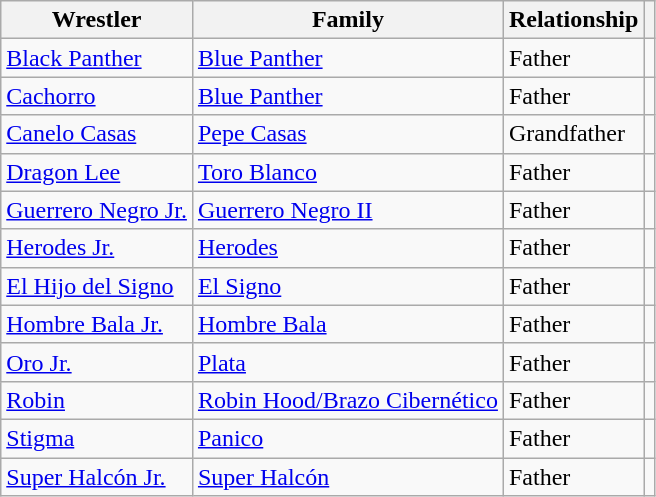<table class="wikitable" align="center">
<tr>
<th scope="col">Wrestler</th>
<th scope="col">Family</th>
<th scope="col">Relationship</th>
<th class="unsortable" scope="col"></th>
</tr>
<tr>
<td><a href='#'>Black Panther</a></td>
<td><a href='#'>Blue Panther</a></td>
<td>Father</td>
<td></td>
</tr>
<tr>
<td><a href='#'>Cachorro</a></td>
<td><a href='#'>Blue Panther</a></td>
<td>Father</td>
<td></td>
</tr>
<tr>
<td><a href='#'>Canelo Casas</a></td>
<td><a href='#'>Pepe Casas</a></td>
<td>Grandfather</td>
<td></td>
</tr>
<tr>
<td><a href='#'>Dragon Lee</a></td>
<td><a href='#'>Toro Blanco</a></td>
<td>Father</td>
<td></td>
</tr>
<tr>
<td><a href='#'>Guerrero Negro Jr.</a></td>
<td><a href='#'>Guerrero Negro II</a></td>
<td>Father</td>
<td></td>
</tr>
<tr>
<td><a href='#'>Herodes Jr.</a></td>
<td><a href='#'>Herodes</a></td>
<td>Father</td>
<td></td>
</tr>
<tr>
<td><a href='#'>El Hijo del Signo</a></td>
<td><a href='#'>El Signo</a></td>
<td>Father</td>
<td></td>
</tr>
<tr>
<td><a href='#'>Hombre Bala Jr.</a></td>
<td><a href='#'>Hombre Bala</a></td>
<td>Father</td>
<td></td>
</tr>
<tr>
<td><a href='#'>Oro Jr.</a></td>
<td><a href='#'>Plata</a></td>
<td>Father</td>
<td></td>
</tr>
<tr>
<td><a href='#'>Robin</a></td>
<td><a href='#'>Robin Hood/Brazo Cibernético</a></td>
<td>Father</td>
<td></td>
</tr>
<tr>
<td><a href='#'>Stigma</a></td>
<td><a href='#'>Panico</a></td>
<td>Father</td>
<td></td>
</tr>
<tr>
<td><a href='#'>Super Halcón Jr.</a></td>
<td><a href='#'>Super Halcón</a></td>
<td>Father</td>
<td></td>
</tr>
</table>
